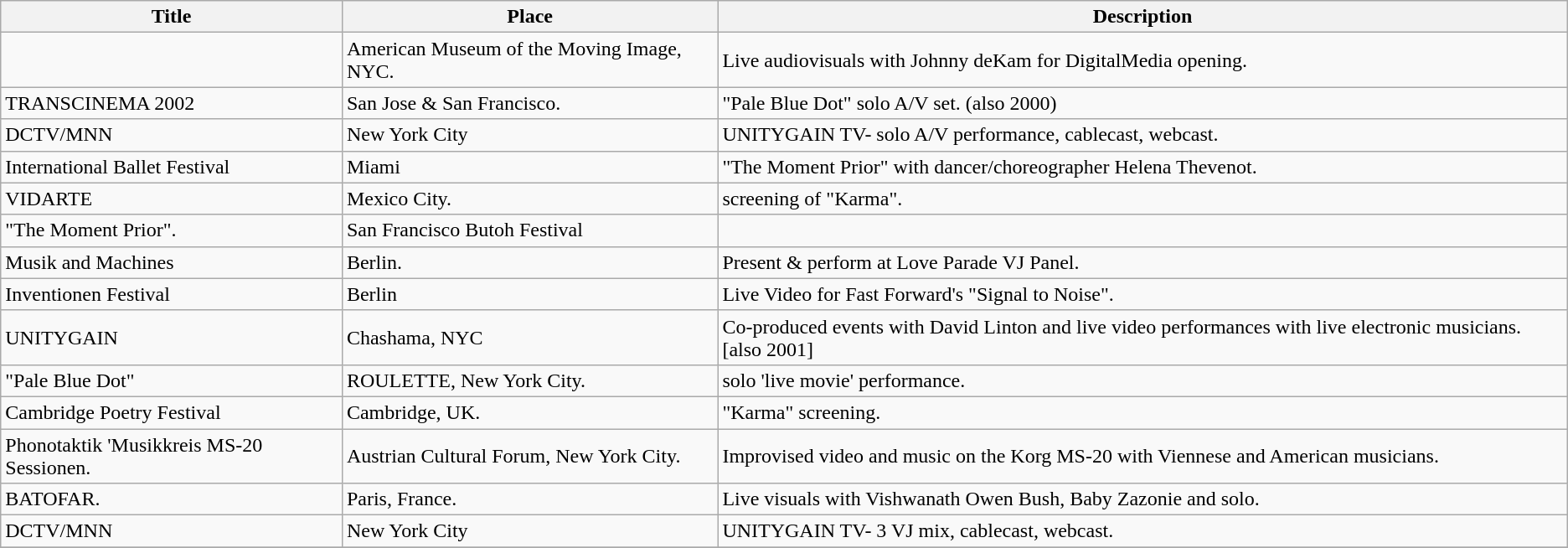<table class="wikitable">
<tr>
<th>Title</th>
<th>Place</th>
<th>Description</th>
</tr>
<tr>
<td></td>
<td>American Museum of the Moving Image, NYC.</td>
<td>Live audiovisuals with Johnny deKam for <ALT> DigitalMedia opening.</td>
</tr>
<tr>
<td>TRANSCINEMA 2002</td>
<td>San Jose & San Francisco.</td>
<td>"Pale Blue Dot" solo A/V set. (also 2000)</td>
</tr>
<tr>
<td>DCTV/MNN</td>
<td>New York City</td>
<td>UNITYGAIN TV- solo A/V performance, cablecast, webcast.</td>
</tr>
<tr>
<td>International Ballet Festival</td>
<td>Miami</td>
<td>"The Moment Prior" with dancer/choreographer Helena Thevenot.</td>
</tr>
<tr>
<td>VIDARTE</td>
<td>Mexico City.</td>
<td>screening of "Karma".</td>
</tr>
<tr>
<td>"The Moment Prior".</td>
<td>San Francisco Butoh Festival</td>
<td></td>
</tr>
<tr>
<td>Musik and Machines</td>
<td>Berlin.</td>
<td>Present & perform at Love Parade VJ Panel.</td>
</tr>
<tr>
<td>Inventionen Festival</td>
<td>Berlin</td>
<td>Live Video for Fast Forward's "Signal to Noise".</td>
</tr>
<tr>
<td>UNITYGAIN</td>
<td>Chashama, NYC</td>
<td>Co-produced events with David Linton and live video performances with live electronic musicians. [also 2001]</td>
</tr>
<tr>
<td>"Pale Blue Dot"</td>
<td>ROULETTE, New York City.</td>
<td>solo 'live movie' performance.</td>
</tr>
<tr>
<td>Cambridge Poetry Festival</td>
<td>Cambridge, UK.</td>
<td>"Karma" screening.</td>
</tr>
<tr>
<td>Phonotaktik 'Musikkreis MS-20 Sessionen.</td>
<td>Austrian Cultural Forum, New York City.</td>
<td>Improvised video and music on the Korg MS-20 with Viennese and American musicians.</td>
</tr>
<tr>
<td>BATOFAR.</td>
<td>Paris, France.</td>
<td>Live visuals with Vishwanath Owen Bush, Baby Zazonie and solo.</td>
</tr>
<tr>
<td>DCTV/MNN</td>
<td>New York City</td>
<td>UNITYGAIN TV- 3 VJ mix, cablecast, webcast.</td>
</tr>
<tr>
</tr>
</table>
